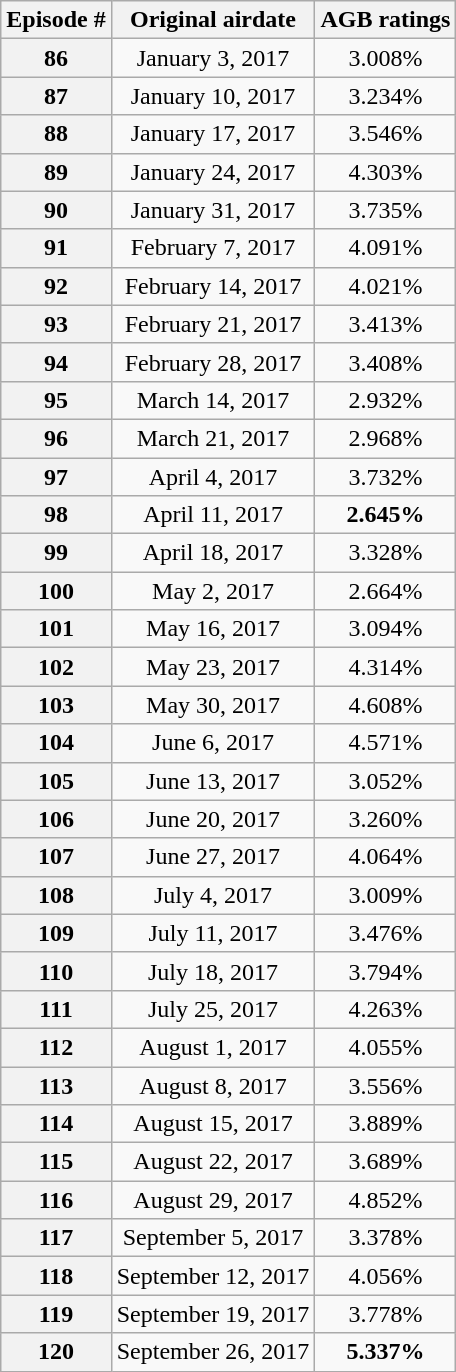<table class="wikitable" style="text-align:center">
<tr>
<th>Episode #</th>
<th>Original airdate</th>
<th>AGB ratings</th>
</tr>
<tr>
<th>86</th>
<td>January 3, 2017</td>
<td>3.008%</td>
</tr>
<tr>
<th>87</th>
<td>January 10, 2017</td>
<td>3.234%</td>
</tr>
<tr>
<th>88</th>
<td>January 17, 2017</td>
<td>3.546%</td>
</tr>
<tr>
<th>89</th>
<td>January 24, 2017</td>
<td>4.303%</td>
</tr>
<tr>
<th>90</th>
<td>January 31, 2017</td>
<td>3.735%</td>
</tr>
<tr>
<th>91</th>
<td>February 7, 2017</td>
<td>4.091%</td>
</tr>
<tr>
<th>92</th>
<td>February 14, 2017</td>
<td>4.021%</td>
</tr>
<tr>
<th>93</th>
<td>February 21, 2017</td>
<td>3.413%</td>
</tr>
<tr>
<th>94</th>
<td>February 28, 2017</td>
<td>3.408%</td>
</tr>
<tr>
<th>95</th>
<td>March 14, 2017</td>
<td>2.932%</td>
</tr>
<tr>
<th>96</th>
<td>March 21, 2017</td>
<td>2.968%</td>
</tr>
<tr>
<th>97</th>
<td>April 4, 2017</td>
<td>3.732%</td>
</tr>
<tr>
<th>98</th>
<td>April 11, 2017</td>
<td><span><strong>2.645%</strong></span></td>
</tr>
<tr>
<th>99</th>
<td>April 18, 2017</td>
<td>3.328%</td>
</tr>
<tr>
<th>100</th>
<td>May 2, 2017</td>
<td>2.664%</td>
</tr>
<tr>
<th>101</th>
<td>May 16, 2017</td>
<td>3.094%</td>
</tr>
<tr>
<th>102</th>
<td>May 23, 2017</td>
<td>4.314%</td>
</tr>
<tr>
<th>103</th>
<td>May 30, 2017</td>
<td>4.608%</td>
</tr>
<tr>
<th>104</th>
<td>June 6, 2017</td>
<td>4.571%</td>
</tr>
<tr>
<th>105</th>
<td>June 13, 2017</td>
<td>3.052%</td>
</tr>
<tr>
<th>106</th>
<td>June 20, 2017</td>
<td>3.260%</td>
</tr>
<tr>
<th>107</th>
<td>June 27, 2017</td>
<td>4.064%</td>
</tr>
<tr>
<th>108</th>
<td>July 4, 2017</td>
<td>3.009%</td>
</tr>
<tr>
<th>109</th>
<td>July 11, 2017</td>
<td>3.476%</td>
</tr>
<tr>
<th>110</th>
<td>July 18, 2017</td>
<td>3.794%</td>
</tr>
<tr>
<th>111</th>
<td>July 25, 2017</td>
<td>4.263%</td>
</tr>
<tr>
<th>112</th>
<td>August 1, 2017</td>
<td>4.055%</td>
</tr>
<tr>
<th>113</th>
<td>August 8, 2017</td>
<td>3.556%</td>
</tr>
<tr>
<th>114</th>
<td>August 15, 2017</td>
<td>3.889%</td>
</tr>
<tr>
<th>115</th>
<td>August 22, 2017</td>
<td>3.689%</td>
</tr>
<tr>
<th>116</th>
<td>August 29, 2017</td>
<td>4.852%</td>
</tr>
<tr>
<th>117</th>
<td>September 5, 2017</td>
<td>3.378%</td>
</tr>
<tr>
<th>118</th>
<td>September 12, 2017</td>
<td>4.056%</td>
</tr>
<tr>
<th>119</th>
<td>September 19, 2017</td>
<td>3.778%</td>
</tr>
<tr>
<th>120</th>
<td>September 26, 2017</td>
<td><span><strong> 5.337%</strong></span></td>
</tr>
</table>
